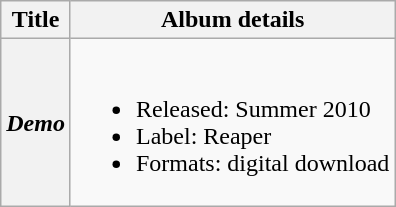<table class="wikitable plainrowheaders">
<tr>
<th scope="col">Title</th>
<th scope="col">Album details</th>
</tr>
<tr>
<th scope="row"><em>Demo</em></th>
<td><br><ul><li>Released: Summer 2010</li><li>Label: Reaper</li><li>Formats: digital download</li></ul></td>
</tr>
</table>
